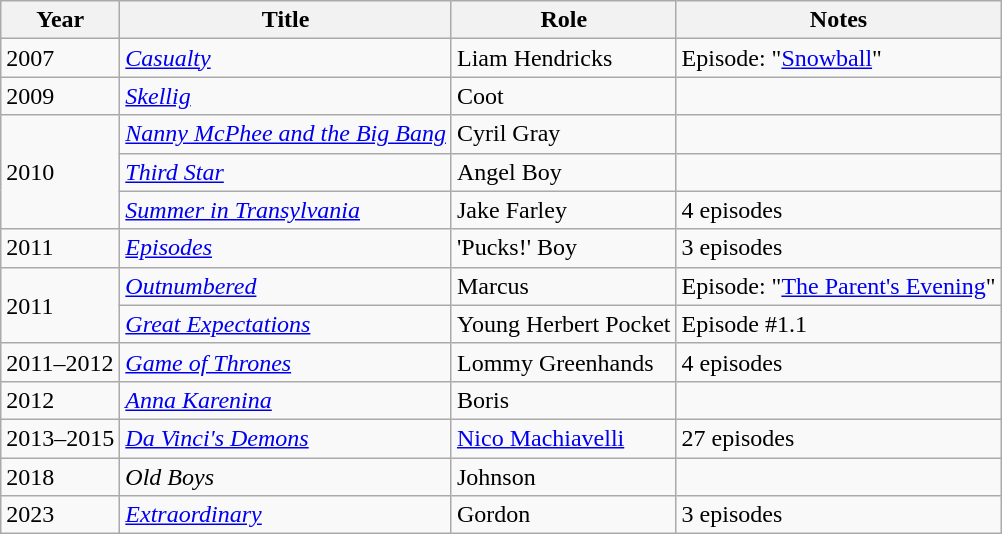<table class="wikitable sortable">
<tr>
<th>Year</th>
<th>Title</th>
<th>Role</th>
<th class="unsortable">Notes</th>
</tr>
<tr>
<td>2007</td>
<td><em><a href='#'>Casualty</a></em></td>
<td>Liam Hendricks</td>
<td>Episode: "<a href='#'>Snowball</a>"</td>
</tr>
<tr>
<td>2009</td>
<td><em><a href='#'>Skellig</a></em></td>
<td>Coot</td>
<td></td>
</tr>
<tr>
<td rowspan="3">2010</td>
<td><em><a href='#'>Nanny McPhee and the Big Bang</a></em></td>
<td>Cyril Gray</td>
<td></td>
</tr>
<tr>
<td><em><a href='#'>Third Star</a></em></td>
<td>Angel Boy</td>
<td></td>
</tr>
<tr>
<td><em><a href='#'>Summer in Transylvania</a></em></td>
<td>Jake Farley</td>
<td>4 episodes</td>
</tr>
<tr>
<td>2011</td>
<td><em><a href='#'>Episodes</a></em></td>
<td>'Pucks!' Boy</td>
<td>3 episodes</td>
</tr>
<tr>
<td rowspan="2">2011</td>
<td><em><a href='#'>Outnumbered</a></em></td>
<td>Marcus</td>
<td>Episode: "<a href='#'>The Parent's Evening</a>"</td>
</tr>
<tr>
<td><em><a href='#'>Great Expectations</a></em></td>
<td>Young Herbert Pocket</td>
<td>Episode #1.1</td>
</tr>
<tr>
<td>2011–2012</td>
<td><em><a href='#'>Game of Thrones</a></em></td>
<td>Lommy Greenhands</td>
<td>4 episodes</td>
</tr>
<tr>
<td>2012</td>
<td><em><a href='#'>Anna Karenina</a></em></td>
<td>Boris</td>
<td></td>
</tr>
<tr>
<td>2013–2015</td>
<td><em><a href='#'>Da Vinci's Demons</a></em></td>
<td><a href='#'>Nico Machiavelli</a></td>
<td>27 episodes</td>
</tr>
<tr>
<td>2018</td>
<td><em>Old Boys</em></td>
<td>Johnson</td>
<td></td>
</tr>
<tr>
<td>2023</td>
<td><a href='#'><em>Extraordinary</em></a></td>
<td>Gordon</td>
<td>3 episodes</td>
</tr>
</table>
